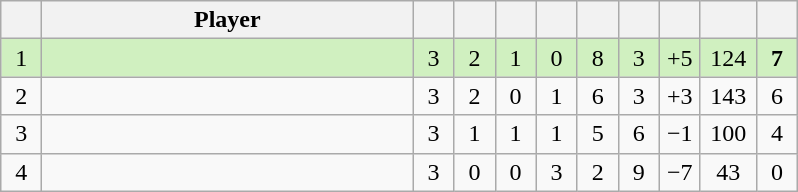<table class="wikitable" style="text-align:center; margin: 1em auto 1em auto, align:left">
<tr>
<th width=20></th>
<th width=240>Player</th>
<th width=20></th>
<th width=20></th>
<th width=20></th>
<th width=20></th>
<th width=20></th>
<th width=20></th>
<th width=20></th>
<th width=30></th>
<th width=20></th>
</tr>
<tr style="background:#D0F0C0;">
<td>1</td>
<td align=left></td>
<td>3</td>
<td>2</td>
<td>1</td>
<td>0</td>
<td>8</td>
<td>3</td>
<td>+5</td>
<td>124</td>
<td><strong>7</strong></td>
</tr>
<tr style=>
<td>2</td>
<td align=left></td>
<td>3</td>
<td>2</td>
<td>0</td>
<td>1</td>
<td>6</td>
<td>3</td>
<td>+3</td>
<td>143</td>
<td>6</td>
</tr>
<tr style=>
<td>3</td>
<td align=left></td>
<td>3</td>
<td>1</td>
<td>1</td>
<td>1</td>
<td>5</td>
<td>6</td>
<td>−1</td>
<td>100</td>
<td>4</td>
</tr>
<tr style=>
<td>4</td>
<td align=left></td>
<td>3</td>
<td>0</td>
<td>0</td>
<td>3</td>
<td>2</td>
<td>9</td>
<td>−7</td>
<td>43</td>
<td>0</td>
</tr>
</table>
